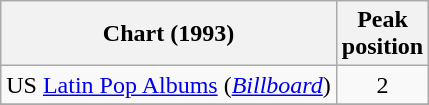<table class="wikitable">
<tr>
<th align="left">Chart (1993)</th>
<th align="left">Peak<br>position</th>
</tr>
<tr>
<td align="left">US <a href='#'>Latin Pop Albums</a> (<em><a href='#'>Billboard</a></em>)</td>
<td align="center">2</td>
</tr>
<tr>
</tr>
<tr>
</tr>
</table>
